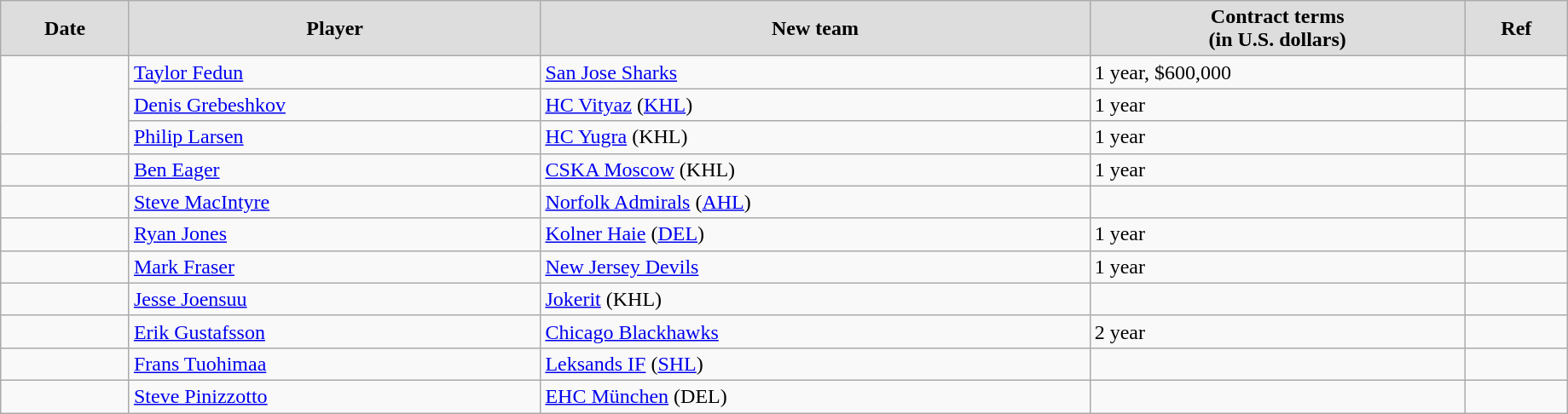<table class="wikitable" width=97%>
<tr align="center" bgcolor="#dddddd">
<td><strong>Date</strong></td>
<td><strong>Player</strong></td>
<td><strong>New team</strong></td>
<td><strong>Contract terms</strong><br><strong>(in U.S. dollars)</strong></td>
<td><strong>Ref</strong></td>
</tr>
<tr>
<td rowspan=3></td>
<td><a href='#'>Taylor Fedun</a></td>
<td><a href='#'>San Jose Sharks</a></td>
<td>1 year, $600,000</td>
<td></td>
</tr>
<tr>
<td><a href='#'>Denis Grebeshkov</a></td>
<td><a href='#'>HC Vityaz</a> (<a href='#'>KHL</a>)</td>
<td>1 year</td>
<td></td>
</tr>
<tr>
<td><a href='#'>Philip Larsen</a></td>
<td><a href='#'>HC Yugra</a> (KHL)</td>
<td>1 year</td>
<td></td>
</tr>
<tr>
<td></td>
<td><a href='#'>Ben Eager</a></td>
<td><a href='#'>CSKA Moscow</a> (KHL)</td>
<td>1 year</td>
<td></td>
</tr>
<tr>
<td></td>
<td><a href='#'>Steve MacIntyre</a></td>
<td><a href='#'>Norfolk Admirals</a> (<a href='#'>AHL</a>)</td>
<td></td>
<td></td>
</tr>
<tr>
<td></td>
<td><a href='#'>Ryan Jones</a></td>
<td><a href='#'>Kolner Haie</a> (<a href='#'>DEL</a>)</td>
<td>1 year</td>
<td></td>
</tr>
<tr>
<td></td>
<td><a href='#'>Mark Fraser</a></td>
<td><a href='#'>New Jersey Devils</a></td>
<td>1 year</td>
<td></td>
</tr>
<tr>
<td></td>
<td><a href='#'>Jesse Joensuu</a></td>
<td><a href='#'>Jokerit</a> (KHL)</td>
<td></td>
<td></td>
</tr>
<tr>
<td></td>
<td><a href='#'>Erik Gustafsson</a></td>
<td><a href='#'>Chicago Blackhawks</a></td>
<td>2 year</td>
<td></td>
</tr>
<tr>
<td></td>
<td><a href='#'>Frans Tuohimaa</a></td>
<td><a href='#'>Leksands IF</a> (<a href='#'>SHL</a>)</td>
<td></td>
<td></td>
</tr>
<tr>
<td></td>
<td><a href='#'>Steve Pinizzotto</a></td>
<td><a href='#'>EHC München</a> (DEL)</td>
<td></td>
<td></td>
</tr>
</table>
